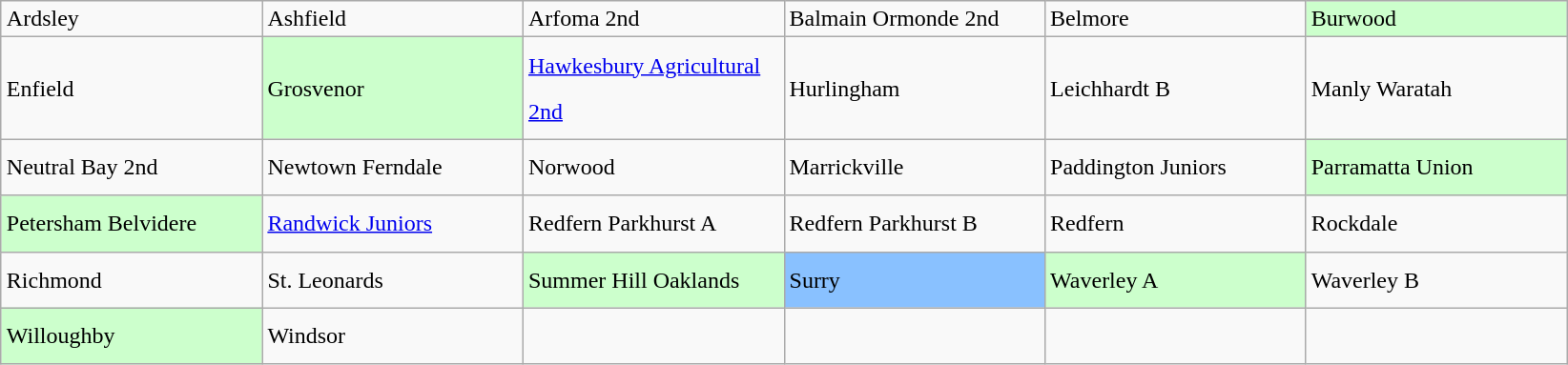<table class="wikitable" style="margin:auto; text-valign:center; text-align:left;">
<tr>
<td width="175"> Ardsley</td>
<td width="175">Ashfield</td>
<td width="175"> Arfoma 2nd</td>
<td width="175">Balmain Ormonde 2nd</td>
<td width="175">Belmore</td>
<td width="175", style="background: #ccffcc;"> Burwood</td>
</tr>
<tr style="line-height:200%">
<td>Enfield</td>
<td style="background: #ccffcc;">Grosvenor</td>
<td><a href='#'>Hawkesbury Agricultural 2nd</a></td>
<td>Hurlingham</td>
<td>Leichhardt B</td>
<td>Manly Waratah</td>
</tr>
<tr style="line-height:200%">
<td>Neutral Bay 2nd</td>
<td>Newtown Ferndale</td>
<td>Norwood</td>
<td>Marrickville</td>
<td>Paddington Juniors</td>
<td style="background: #ccffcc;">Parramatta Union</td>
</tr>
<tr style="line-height:200%">
<td style="background: #ccffcc;">Petersham Belvidere</td>
<td> <a href='#'>Randwick Juniors</a></td>
<td>Redfern Parkhurst A</td>
<td>Redfern Parkhurst B</td>
<td>Redfern</td>
<td>Rockdale</td>
</tr>
<tr style="line-height:200%">
<td>Richmond</td>
<td>St. Leonards</td>
<td style="background: #ccffcc;">Summer Hill Oaklands</td>
<td style="background: #89c1ff;">Surry</td>
<td style="background: #ccffcc;">Waverley A</td>
<td>Waverley B</td>
</tr>
<tr style="line-height:200%">
<td style="background: #ccffcc;">Willoughby</td>
<td>Windsor</td>
<td></td>
<td></td>
<td></td>
<td></td>
</tr>
</table>
